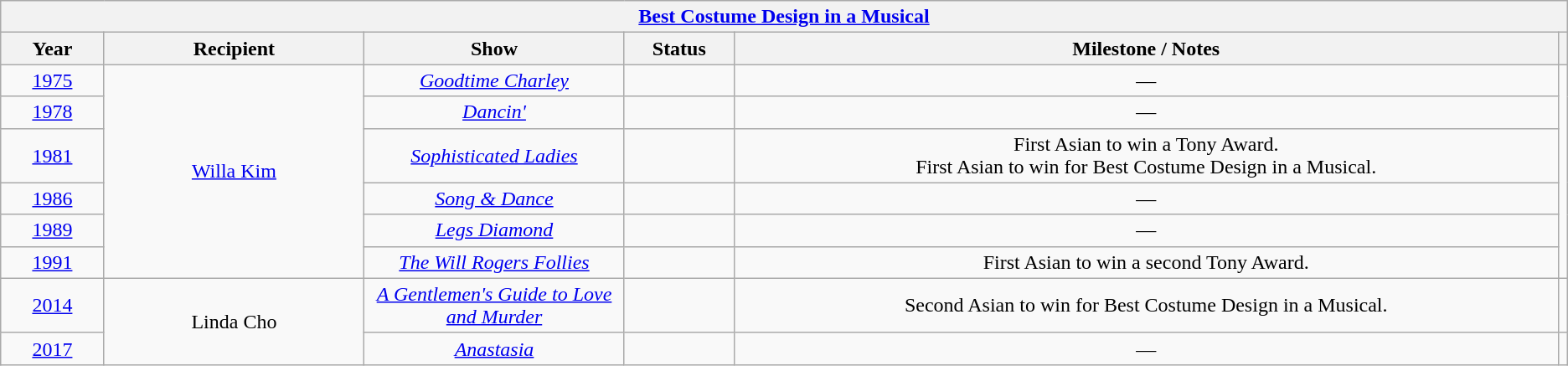<table class="wikitable sortable" style="text-align: center">
<tr>
<th colspan="6" style="text-align:center;"><strong><a href='#'>Best Costume Design in a Musical</a></strong></th>
</tr>
<tr style="background:#ebft5ff;">
<th style="width:075px;">Year</th>
<th style="width:200px;">Recipient</th>
<th style="width:200px;">Show</th>
<th style="width:080px;">Status</th>
<th style="width:650px;">Milestone / Notes</th>
<th></th>
</tr>
<tr>
<td><a href='#'>1975</a></td>
<td rowspan="6"><a href='#'>Willa Kim</a></td>
<td><em><a href='#'>Goodtime Charley</a></em></td>
<td></td>
<td>—</td>
<td rowspan="6"></td>
</tr>
<tr>
<td><a href='#'>1978</a></td>
<td><em><a href='#'>Dancin'</a></em></td>
<td></td>
<td>—</td>
</tr>
<tr>
<td><a href='#'>1981</a></td>
<td><em><a href='#'>Sophisticated Ladies</a></em></td>
<td></td>
<td>First Asian to win a Tony Award.<br>First Asian to win for Best Costume Design in a Musical.</td>
</tr>
<tr>
<td><a href='#'>1986</a></td>
<td><em><a href='#'>Song & Dance</a></em></td>
<td></td>
<td>—</td>
</tr>
<tr>
<td><a href='#'>1989</a></td>
<td><em><a href='#'>Legs Diamond</a></em></td>
<td></td>
<td>—</td>
</tr>
<tr>
<td><a href='#'>1991</a></td>
<td><em><a href='#'>The Will Rogers Follies</a></em></td>
<td></td>
<td>First Asian to win a second Tony Award.</td>
</tr>
<tr>
<td><a href='#'>2014</a></td>
<td rowspan="2">Linda Cho</td>
<td><em><a href='#'>A Gentlemen's Guide to Love and Murder</a></em></td>
<td></td>
<td>Second Asian to win for Best Costume Design in a Musical.</td>
<td></td>
</tr>
<tr>
<td><a href='#'>2017</a></td>
<td><em><a href='#'>Anastasia</a></em></td>
<td></td>
<td>—</td>
<td></td>
</tr>
</table>
